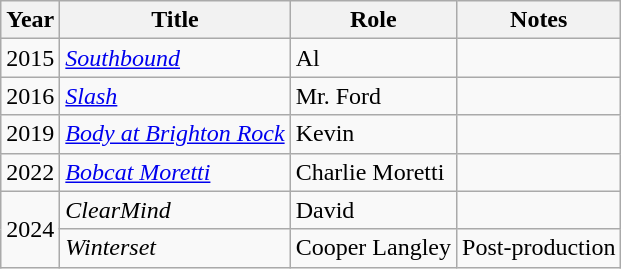<table class="wikitable sortable">
<tr>
<th>Year</th>
<th>Title</th>
<th>Role</th>
<th class="unsortable">Notes</th>
</tr>
<tr>
<td>2015</td>
<td><em><a href='#'>Southbound</a></em></td>
<td>Al</td>
<td></td>
</tr>
<tr>
<td>2016</td>
<td><em><a href='#'>Slash</a></em></td>
<td>Mr. Ford</td>
<td></td>
</tr>
<tr>
<td>2019</td>
<td><em><a href='#'>Body at Brighton Rock</a></em></td>
<td>Kevin</td>
<td></td>
</tr>
<tr>
<td>2022</td>
<td><em><a href='#'>Bobcat Moretti</a></em></td>
<td>Charlie Moretti</td>
<td></td>
</tr>
<tr>
<td rowspan="2">2024</td>
<td><em>ClearMind</em></td>
<td>David</td>
<td></td>
</tr>
<tr>
<td><em>Winterset</em></td>
<td>Cooper Langley</td>
<td>Post-production</td>
</tr>
</table>
